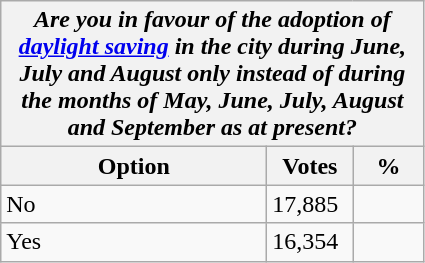<table class="wikitable">
<tr>
<th colspan="3"><em>Are you in favour of the adoption of <a href='#'>daylight saving</a> in the city during June, July and August only instead of during the months of May, June, July, August and September as at present?</em></th>
</tr>
<tr>
<th style="width: 170px">Option</th>
<th style="width: 50px">Votes</th>
<th style="width: 40px">%</th>
</tr>
<tr>
<td>No</td>
<td>17,885</td>
<td></td>
</tr>
<tr>
<td>Yes</td>
<td>16,354</td>
<td></td>
</tr>
</table>
